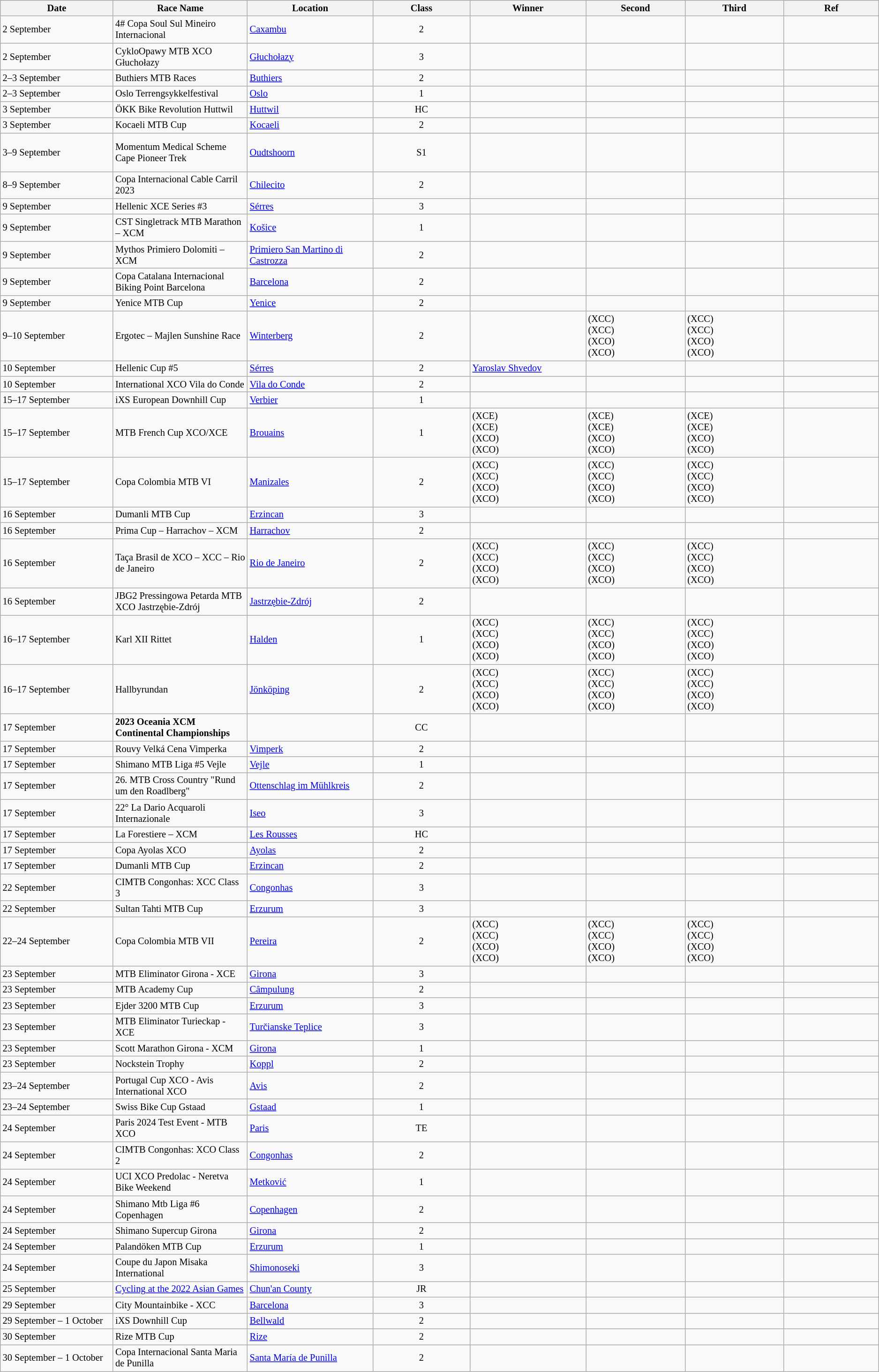<table class="wikitable sortable" style="font-size:85%;">
<tr>
<th style="width:190px;">Date</th>
<th style="width:210px;">Race Name</th>
<th style="width:210px;">Location</th>
<th style="width:170px;">Class</th>
<th width=200px>Winner</th>
<th style="width:170px;">Second</th>
<th style="width:170px;">Third</th>
<th style="width:170px;">Ref</th>
</tr>
<tr>
<td>2 September</td>
<td>4# Copa Soul Sul Mineiro Internacional</td>
<td> <a href='#'>Caxambu</a></td>
<td align=center>2</td>
<td></td>
<td></td>
<td></td>
<td align=center></td>
</tr>
<tr>
<td>2 September</td>
<td>CykloOpawy MTB XCO Głuchołazy</td>
<td> <a href='#'>Głuchołazy</a></td>
<td align=center>3</td>
<td></td>
<td></td>
<td></td>
<td align=center></td>
</tr>
<tr>
<td>2–3 September</td>
<td>Buthiers MTB Races</td>
<td> <a href='#'>Buthiers</a></td>
<td align=center>2</td>
<td></td>
<td></td>
<td></td>
<td align=center></td>
</tr>
<tr>
<td>2–3 September</td>
<td>Oslo Terrengsykkelfestival</td>
<td> <a href='#'>Oslo</a></td>
<td align=center>1</td>
<td></td>
<td></td>
<td></td>
<td align=center></td>
</tr>
<tr>
<td>3 September</td>
<td>ÖKK Bike Revolution Huttwil</td>
<td> <a href='#'>Huttwil</a></td>
<td align=center>HC</td>
<td></td>
<td></td>
<td></td>
<td align=center></td>
</tr>
<tr>
<td>3 September</td>
<td>Kocaeli MTB Cup</td>
<td> <a href='#'>Kocaeli</a></td>
<td align=center>2</td>
<td></td>
<td></td>
<td></td>
<td align=center></td>
</tr>
<tr>
<td>3–9 September</td>
<td>Momentum Medical Scheme Cape Pioneer Trek</td>
<td> <a href='#'>Oudtshoorn</a></td>
<td align=center>S1</td>
<td><br><br><br></td>
<td><br><br><br></td>
<td><br><br><br></td>
<td align=center></td>
</tr>
<tr>
<td>8–9 September</td>
<td>Copa Internacional Cable Carril 2023</td>
<td> <a href='#'>Chilecito</a></td>
<td align=center>2</td>
<td></td>
<td></td>
<td></td>
<td align=center></td>
</tr>
<tr>
<td>9 September</td>
<td>Hellenic XCE Series #3</td>
<td> <a href='#'>Sérres</a></td>
<td align=center>3</td>
<td><br></td>
<td><br></td>
<td><br></td>
<td align=center></td>
</tr>
<tr>
<td>9 September</td>
<td>CST Singletrack MTB Marathon – XCM</td>
<td> <a href='#'>Košice</a></td>
<td align=center>1</td>
<td><br></td>
<td><br></td>
<td><br></td>
<td align=center></td>
</tr>
<tr>
<td>9 September</td>
<td>Mythos Primiero Dolomiti – XCM</td>
<td> <a href='#'>Primiero San Martino di Castrozza</a></td>
<td align=center>2</td>
<td><br></td>
<td><br></td>
<td><br></td>
<td align=center></td>
</tr>
<tr>
<td>9 September</td>
<td>Copa Catalana Internacional Biking Point Barcelona</td>
<td> <a href='#'>Barcelona</a></td>
<td align=center>2</td>
<td><br></td>
<td><br></td>
<td><br></td>
<td align=center></td>
</tr>
<tr>
<td>9 September</td>
<td>Yenice MTB Cup</td>
<td> <a href='#'>Yenice</a></td>
<td align=center>2</td>
<td><br></td>
<td><br></td>
<td><br></td>
<td align=center></td>
</tr>
<tr>
<td>9–10 September</td>
<td>Ergotec – Majlen Sunshine Race</td>
<td> <a href='#'>Winterberg</a></td>
<td align=center>2</td>
<td></td>
<td> (XCC)<br>(XCC)<br> (XCO)<br> (XCO)</td>
<td> (XCC)<br>(XCC)<br> (XCO)<br> (XCO)</td>
<td align=center></td>
</tr>
<tr>
<td>10 September</td>
<td>Hellenic Cup #5</td>
<td> <a href='#'>Sérres</a></td>
<td align=center>2</td>
<td> <a href='#'>Yaroslav Shvedov</a><br></td>
<td><br></td>
<td><br></td>
<td align=center></td>
</tr>
<tr>
<td>10 September</td>
<td>International XCO Vila do Conde</td>
<td> <a href='#'>Vila do Conde</a></td>
<td align=center>2</td>
<td><br></td>
<td><br></td>
<td><br></td>
<td align=center></td>
</tr>
<tr>
<td>15–17 September</td>
<td>iXS European Downhill Cup</td>
<td> <a href='#'>Verbier</a></td>
<td align=center>1</td>
<td><br></td>
<td><br></td>
<td><br></td>
<td align=center></td>
</tr>
<tr>
<td>15–17 September</td>
<td>MTB French Cup XCO/XCE</td>
<td> <a href='#'>Brouains</a></td>
<td align=center>1</td>
<td> (XCE)<br> (XCE)<br> (XCO)<br> (XCO)</td>
<td> (XCE)<br> (XCE)<br> (XCO)<br> (XCO)</td>
<td> (XCE)<br> (XCE)<br> (XCO)<br> (XCO)</td>
<td align=center></td>
</tr>
<tr>
<td>15–17 September</td>
<td>Copa Colombia MTB VI</td>
<td> <a href='#'>Manizales</a></td>
<td align=center>2</td>
<td> (XCC)<br> (XCC)<br> (XCO)<br> (XCO)</td>
<td> (XCC)<br> (XCC)<br> (XCO)<br> (XCO)</td>
<td> (XCC)<br> (XCC)<br> (XCO)<br> (XCO)</td>
<td align=center></td>
</tr>
<tr>
<td>16 September</td>
<td>Dumanli MTB Cup</td>
<td> <a href='#'>Erzincan</a></td>
<td align=center>3</td>
<td><br></td>
<td><br></td>
<td><br></td>
<td align=center></td>
</tr>
<tr>
<td>16 September</td>
<td>Prima Cup – Harrachov – XCM</td>
<td> <a href='#'>Harrachov</a></td>
<td align=center>2</td>
<td><br></td>
<td><br></td>
<td><br></td>
<td align=center></td>
</tr>
<tr>
<td>16 September</td>
<td>Taça Brasil de XCO – XCC – Rio de Janeiro</td>
<td> <a href='#'>Rio de Janeiro</a></td>
<td align=center>2</td>
<td> (XCC)<br> (XCC)<br> (XCO)<br> (XCO)</td>
<td> (XCC)<br> (XCC)<br> (XCO)<br> (XCO)</td>
<td> (XCC)<br>(XCC)<br> (XCO)<br> (XCO)</td>
<td align=center></td>
</tr>
<tr>
<td>16 September</td>
<td>JBG2 Pressingowa Petarda MTB XCO Jastrzębie-Zdrój</td>
<td> <a href='#'>Jastrzębie-Zdrój</a></td>
<td align=center>2</td>
<td><br></td>
<td><br></td>
<td><br></td>
<td align=center></td>
</tr>
<tr>
<td>16–17 September</td>
<td>Karl XII Rittet</td>
<td> <a href='#'>Halden</a></td>
<td align=center>1</td>
<td> (XCC)<br> (XCC)<br> (XCO)<br> (XCO)</td>
<td> (XCC)<br> (XCC)<br> (XCO)<br> (XCO)</td>
<td> (XCC)<br> (XCC)<br> (XCO)<br> (XCO)</td>
<td align=center></td>
</tr>
<tr>
<td>16–17 September</td>
<td>Hallbyrundan</td>
<td> <a href='#'>Jönköping</a></td>
<td align=center>2</td>
<td> (XCC)<br> (XCC)<br> (XCO)<br> (XCO)</td>
<td>(XCC)<br> (XCC)<br> (XCO)<br> (XCO)</td>
<td> (XCC)<br> (XCC)<br> (XCO)<br> (XCO)</td>
<td align=center></td>
</tr>
<tr>
<td>17 September</td>
<td><strong>2023 Oceania XCM Continental Championships</strong></td>
<td></td>
<td align=center>CC</td>
<td><br></td>
<td><br></td>
<td><br></td>
<td align=center></td>
</tr>
<tr>
<td>17 September</td>
<td>Rouvy Velká Cena Vimperka</td>
<td> <a href='#'>Vimperk</a></td>
<td align=center>2</td>
<td><br></td>
<td><br></td>
<td><br></td>
<td align=center></td>
</tr>
<tr>
<td>17 September</td>
<td>Shimano MTB Liga #5 Vejle</td>
<td> <a href='#'>Vejle</a></td>
<td align=center>1</td>
<td><br></td>
<td><br></td>
<td><br></td>
<td align=center></td>
</tr>
<tr>
<td>17 September</td>
<td>26. MTB Cross Country "Rund um den Roadlberg"</td>
<td> <a href='#'>Ottenschlag im Mühlkreis</a></td>
<td align=center>2</td>
<td><br></td>
<td><br></td>
<td><br></td>
<td align=center></td>
</tr>
<tr>
<td>17 September</td>
<td>22° La Dario Acquaroli Internazionale</td>
<td> <a href='#'>Iseo</a></td>
<td align=center>3</td>
<td><br></td>
<td><br></td>
<td><br></td>
<td align=center></td>
</tr>
<tr>
<td>17 September</td>
<td>La Forestiere – XCM</td>
<td> <a href='#'>Les Rousses</a></td>
<td align=center>HC</td>
<td><br></td>
<td><br></td>
<td><br></td>
<td align=center></td>
</tr>
<tr>
<td>17 September</td>
<td>Copa Ayolas XCO</td>
<td> <a href='#'>Ayolas</a></td>
<td align=center>2</td>
<td><br></td>
<td><br></td>
<td><br></td>
<td align=center></td>
</tr>
<tr>
<td>17 September</td>
<td>Dumanli MTB Cup</td>
<td> <a href='#'>Erzincan</a></td>
<td align=center>2</td>
<td><br></td>
<td><br></td>
<td><br></td>
<td align=center></td>
</tr>
<tr>
<td>22 September</td>
<td>CIMTB Congonhas: XCC Class 3</td>
<td> <a href='#'>Congonhas</a></td>
<td align=center>3</td>
<td><br></td>
<td><br></td>
<td><br></td>
<td align=center></td>
</tr>
<tr>
<td>22 September</td>
<td>Sultan Tahti MTB Cup</td>
<td> <a href='#'>Erzurum</a></td>
<td align=center>3</td>
<td><br></td>
<td><br></td>
<td><br></td>
<td align=center></td>
</tr>
<tr>
<td>22–24 September</td>
<td>Copa Colombia MTB VII</td>
<td> <a href='#'>Pereira</a></td>
<td align=center>2</td>
<td> (XCC)<br> (XCC)<br> (XCO)<br> (XCO)</td>
<td> (XCC)<br> (XCC)<br> (XCO)<br> (XCO)</td>
<td> (XCC)<br> (XCC)<br> (XCO)<br> (XCO)</td>
<td align=center></td>
</tr>
<tr>
<td>23 September</td>
<td>MTB Eliminator Girona - XCE</td>
<td> <a href='#'>Girona</a></td>
<td align=center>3</td>
<td><br></td>
<td><br></td>
<td><br></td>
<td align=center></td>
</tr>
<tr>
<td>23 September</td>
<td>MTB Academy Cup</td>
<td> <a href='#'>Câmpulung</a></td>
<td align=center>2</td>
<td><br></td>
<td><br></td>
<td><br></td>
<td align=center></td>
</tr>
<tr>
<td>23 September</td>
<td>Ejder 3200 MTB Cup</td>
<td> <a href='#'>Erzurum</a></td>
<td align=center>3</td>
<td><br></td>
<td><br></td>
<td><br></td>
<td align=center></td>
</tr>
<tr>
<td>23 September</td>
<td>MTB Eliminator Turieckap - XCE</td>
<td> <a href='#'>Turčianske Teplice</a></td>
<td align=center>3</td>
<td><br><br></td>
<td><br><br></td>
<td><br><br></td>
<td align=center></td>
</tr>
<tr>
<td>23 September</td>
<td>Scott Marathon Girona - XCM</td>
<td> <a href='#'>Girona</a></td>
<td align=center>1</td>
<td><br></td>
<td><br></td>
<td><br></td>
<td align=center></td>
</tr>
<tr>
<td>23 September</td>
<td>Nockstein Trophy</td>
<td> <a href='#'>Koppl</a></td>
<td align=center>2</td>
<td><br></td>
<td><br></td>
<td><br></td>
<td align=center></td>
</tr>
<tr>
<td>23–24 September</td>
<td>Portugal Cup XCO - Avis International XCO</td>
<td> <a href='#'>Avis</a></td>
<td align=center>2</td>
<td><br></td>
<td><br></td>
<td><br></td>
<td align=center></td>
</tr>
<tr>
<td>23–24 September</td>
<td>Swiss Bike Cup Gstaad</td>
<td> <a href='#'>Gstaad</a></td>
<td align=center>1</td>
<td><br></td>
<td><br></td>
<td><br></td>
<td align=center></td>
</tr>
<tr>
<td>24 September</td>
<td>Paris 2024 Test Event - MTB XCO</td>
<td> <a href='#'>Paris</a></td>
<td align=center>TE</td>
<td><br></td>
<td><br></td>
<td><br></td>
<td align=center></td>
</tr>
<tr>
<td>24 September</td>
<td>CIMTB Congonhas: XCO Class 2</td>
<td> <a href='#'>Congonhas</a></td>
<td align=center>2</td>
<td><br></td>
<td><br></td>
<td><br></td>
<td align=center></td>
</tr>
<tr>
<td>24 September</td>
<td>UCI XCO Predolac - Neretva Bike Weekend</td>
<td> <a href='#'>Metković</a></td>
<td align=center>1</td>
<td><br></td>
<td><br></td>
<td><br></td>
<td align=center></td>
</tr>
<tr>
<td>24 September</td>
<td>Shimano Mtb Liga #6 Copenhagen</td>
<td> <a href='#'>Copenhagen</a></td>
<td align=center>2</td>
<td><br></td>
<td><br></td>
<td><br></td>
<td align=center></td>
</tr>
<tr>
<td>24 September</td>
<td>Shimano Supercup Girona</td>
<td> <a href='#'>Girona</a></td>
<td align=center>2</td>
<td><br></td>
<td><br></td>
<td><br></td>
<td align=center></td>
</tr>
<tr>
<td>24 September</td>
<td>Palandöken MTB Cup</td>
<td> <a href='#'>Erzurum</a></td>
<td align=center>1</td>
<td><br></td>
<td><br></td>
<td><br></td>
<td align=center></td>
</tr>
<tr>
<td>24 September</td>
<td>Coupe du Japon Misaka International</td>
<td> <a href='#'>Shimonoseki</a></td>
<td align=center>3</td>
<td><br></td>
<td><br></td>
<td><br></td>
<td align=center></td>
</tr>
<tr>
<td>25 September</td>
<td><a href='#'>Cycling at the 2022 Asian Games</a></td>
<td> <a href='#'>Chun'an County</a></td>
<td align=center>JR</td>
<td><br></td>
<td><br></td>
<td><br></td>
<td align=center></td>
</tr>
<tr>
<td>29 September</td>
<td>City Mountainbike - XCC</td>
<td> <a href='#'>Barcelona</a></td>
<td align=center>3</td>
<td><br></td>
<td><br></td>
<td><br></td>
<td align=center></td>
</tr>
<tr>
<td>29 September – 1 October</td>
<td>iXS Downhill Cup</td>
<td> <a href='#'>Bellwald</a></td>
<td align=center>2</td>
<td><br></td>
<td><br></td>
<td><br></td>
<td align=center></td>
</tr>
<tr>
<td>30 September</td>
<td>Rize MTB Cup</td>
<td> <a href='#'>Rize</a></td>
<td align=center>2</td>
<td><br></td>
<td><br></td>
<td><br></td>
<td align=center></td>
</tr>
<tr>
<td>30 September – 1 October</td>
<td>Copa Internacional Santa Maria de Punilla</td>
<td> <a href='#'>Santa María de Punilla</a></td>
<td align=center>2</td>
<td></td>
<td></td>
<td></td>
<td align=center></td>
</tr>
</table>
